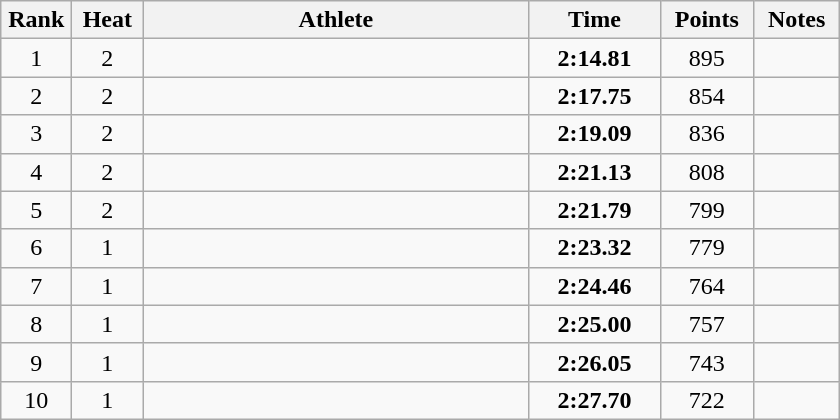<table class="wikitable" style="text-align:center">
<tr>
<th width=40>Rank</th>
<th width=40>Heat</th>
<th width=250>Athlete</th>
<th width=80>Time</th>
<th width=55>Points</th>
<th width=50>Notes</th>
</tr>
<tr>
<td>1</td>
<td>2</td>
<td align=left></td>
<td><strong>2:14.81</strong></td>
<td>895</td>
<td></td>
</tr>
<tr>
<td>2</td>
<td>2</td>
<td align=left></td>
<td><strong>2:17.75</strong></td>
<td>854</td>
<td></td>
</tr>
<tr>
<td>3</td>
<td>2</td>
<td align=left></td>
<td><strong>2:19.09</strong></td>
<td>836</td>
<td></td>
</tr>
<tr>
<td>4</td>
<td>2</td>
<td align=left></td>
<td><strong>2:21.13</strong></td>
<td>808</td>
<td></td>
</tr>
<tr>
<td>5</td>
<td>2</td>
<td align=left></td>
<td><strong>2:21.79</strong></td>
<td>799</td>
<td></td>
</tr>
<tr>
<td>6</td>
<td>1</td>
<td align=left></td>
<td><strong>2:23.32</strong></td>
<td>779</td>
<td></td>
</tr>
<tr>
<td>7</td>
<td>1</td>
<td align=left></td>
<td><strong>2:24.46</strong></td>
<td>764</td>
<td></td>
</tr>
<tr>
<td>8</td>
<td>1</td>
<td align=left></td>
<td><strong>2:25.00</strong></td>
<td>757</td>
<td></td>
</tr>
<tr>
<td>9</td>
<td>1</td>
<td align=left></td>
<td><strong>2:26.05</strong></td>
<td>743</td>
<td></td>
</tr>
<tr>
<td>10</td>
<td>1</td>
<td align=left></td>
<td><strong>2:27.70</strong></td>
<td>722</td>
<td></td>
</tr>
</table>
